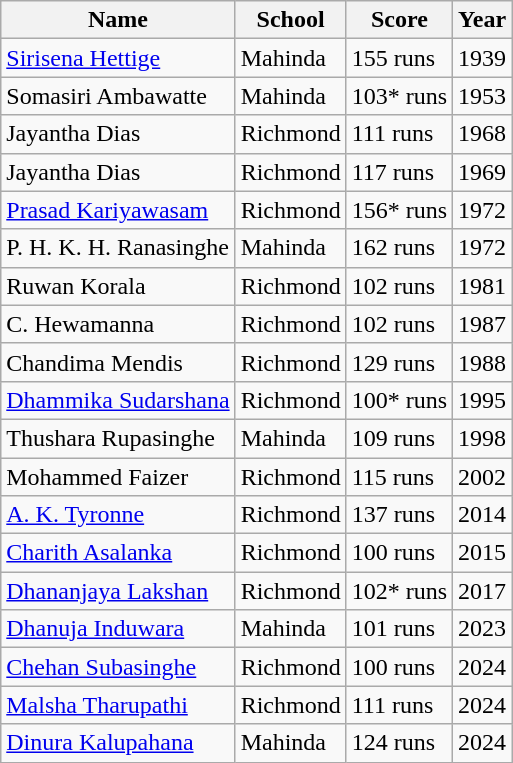<table class="wikitable">
<tr>
<th>Name</th>
<th>School</th>
<th>Score</th>
<th>Year</th>
</tr>
<tr>
<td><a href='#'>Sirisena Hettige</a></td>
<td>Mahinda</td>
<td>155 runs</td>
<td>1939</td>
</tr>
<tr>
<td>Somasiri Ambawatte</td>
<td>Mahinda</td>
<td>103* runs</td>
<td>1953</td>
</tr>
<tr>
<td>Jayantha Dias</td>
<td>Richmond</td>
<td>111 runs</td>
<td>1968</td>
</tr>
<tr>
<td>Jayantha Dias</td>
<td>Richmond</td>
<td>117 runs</td>
<td>1969</td>
</tr>
<tr>
<td><a href='#'>Prasad Kariyawasam</a></td>
<td>Richmond</td>
<td>156* runs</td>
<td>1972</td>
</tr>
<tr>
<td>P. H. K. H. Ranasinghe</td>
<td>Mahinda</td>
<td>162 runs</td>
<td>1972</td>
</tr>
<tr>
<td>Ruwan Korala</td>
<td>Richmond</td>
<td>102 runs</td>
<td>1981</td>
</tr>
<tr>
<td>C. Hewamanna</td>
<td>Richmond</td>
<td>102 runs</td>
<td>1987</td>
</tr>
<tr>
<td>Chandima Mendis</td>
<td>Richmond</td>
<td>129 runs</td>
<td>1988</td>
</tr>
<tr>
<td><a href='#'>Dhammika Sudarshana</a></td>
<td>Richmond</td>
<td>100* runs</td>
<td>1995</td>
</tr>
<tr>
<td>Thushara Rupasinghe</td>
<td>Mahinda</td>
<td>109 runs</td>
<td>1998</td>
</tr>
<tr>
<td>Mohammed Faizer</td>
<td>Richmond</td>
<td>115 runs</td>
<td>2002</td>
</tr>
<tr>
<td><a href='#'>A. K. Tyronne</a></td>
<td>Richmond</td>
<td>137 runs</td>
<td>2014</td>
</tr>
<tr>
<td><a href='#'>Charith Asalanka</a></td>
<td>Richmond</td>
<td>100 runs</td>
<td>2015</td>
</tr>
<tr>
<td><a href='#'>Dhananjaya Lakshan</a></td>
<td>Richmond</td>
<td>102* runs</td>
<td>2017</td>
</tr>
<tr>
<td><a href='#'>Dhanuja Induwara</a></td>
<td>Mahinda</td>
<td>101 runs</td>
<td>2023</td>
</tr>
<tr>
<td><a href='#'>Chehan Subasinghe</a></td>
<td>Richmond</td>
<td>100 runs</td>
<td>2024</td>
</tr>
<tr>
<td><a href='#'>Malsha Tharupathi</a></td>
<td>Richmond</td>
<td>111 runs</td>
<td>2024</td>
</tr>
<tr>
<td><a href='#'>Dinura Kalupahana</a></td>
<td>Mahinda</td>
<td>124 runs</td>
<td>2024</td>
</tr>
</table>
